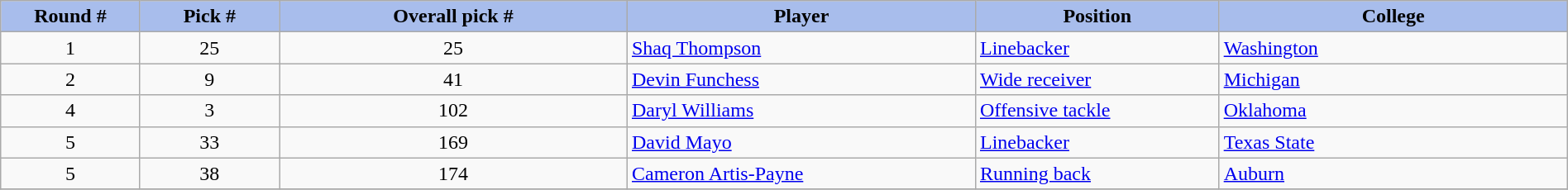<table class="wikitable" style="width: 100%">
<tr>
<th style="background:#A8BDEC;" width=8%>Round #</th>
<th width=8% style="background:#A8BDEC;">Pick #</th>
<th width=20% style="background:#A8BDEC;">Overall pick #</th>
<th width=20% style="background:#A8BDEC;">Player</th>
<th width=14% style="background:#A8BDEC;">Position</th>
<th width=20% style="background:#A8BDEC;">College</th>
</tr>
<tr>
<td align=center>1</td>
<td align=center>25</td>
<td align=center>25</td>
<td><a href='#'>Shaq Thompson</a></td>
<td><a href='#'>Linebacker</a></td>
<td><a href='#'>Washington</a></td>
</tr>
<tr>
<td align=center>2</td>
<td align=center>9</td>
<td align=center>41</td>
<td><a href='#'>Devin Funchess</a></td>
<td><a href='#'>Wide receiver</a></td>
<td><a href='#'>Michigan</a></td>
</tr>
<tr>
<td align=center>4</td>
<td align=center>3</td>
<td align=center>102</td>
<td><a href='#'>Daryl Williams</a></td>
<td><a href='#'>Offensive tackle</a></td>
<td><a href='#'>Oklahoma</a></td>
</tr>
<tr>
<td align=center>5</td>
<td align=center>33</td>
<td align=center>169</td>
<td><a href='#'>David Mayo</a></td>
<td><a href='#'>Linebacker</a></td>
<td><a href='#'>Texas State</a></td>
</tr>
<tr>
<td align=center>5</td>
<td align=center>38</td>
<td align=center>174</td>
<td><a href='#'>Cameron Artis-Payne</a></td>
<td><a href='#'>Running back</a></td>
<td><a href='#'>Auburn</a></td>
</tr>
<tr>
</tr>
</table>
